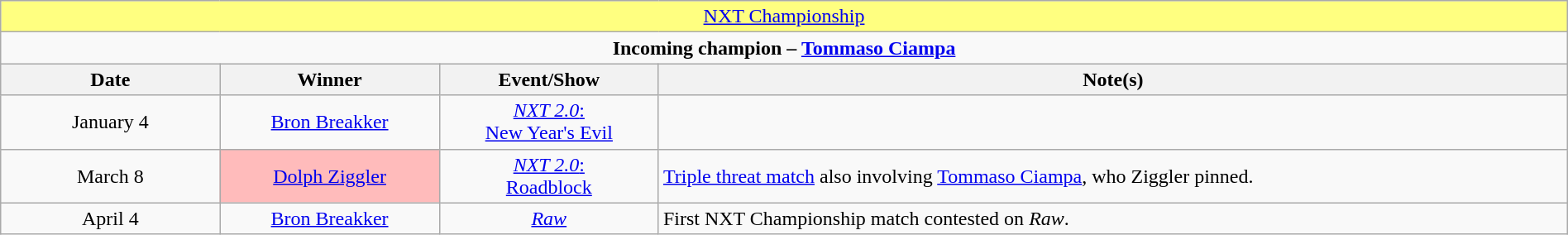<table class="wikitable" style="text-align:center; width:100%;">
<tr style="background:#FFFF80;">
<td colspan="4" style="text-align: center;"><a href='#'>NXT Championship</a></td>
</tr>
<tr>
<td colspan="4" style="text-align: center;"><strong>Incoming champion – <a href='#'>Tommaso Ciampa</a></strong></td>
</tr>
<tr>
<th width=14%>Date</th>
<th width=14%>Winner</th>
<th width=14%>Event/Show</th>
<th width=58%>Note(s)</th>
</tr>
<tr>
<td>January 4</td>
<td><a href='#'>Bron Breakker</a></td>
<td><a href='#'><em>NXT 2.0</em>:<br>New Year's Evil</a></td>
<td></td>
</tr>
<tr>
<td>March 8</td>
<td style="background:#FBB;"><a href='#'>Dolph Ziggler</a></td>
<td><a href='#'><em>NXT 2.0</em>:<br>Roadblock</a></td>
<td align=left><a href='#'>Triple threat match</a> also involving <a href='#'>Tommaso Ciampa</a>, who Ziggler pinned.</td>
</tr>
<tr>
<td>April 4</td>
<td><a href='#'>Bron Breakker</a></td>
<td><em><a href='#'>Raw</a></em></td>
<td align=left>First NXT Championship match contested on <em>Raw</em>.</td>
</tr>
</table>
